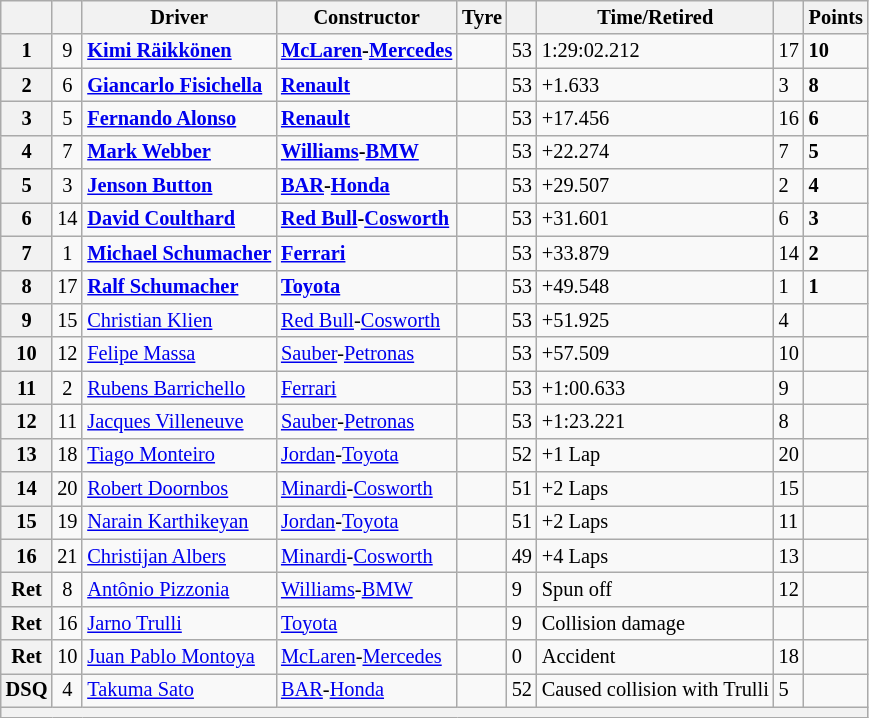<table class="wikitable sortable" style="font-size: 85%;">
<tr>
<th scope="col"></th>
<th scope="col"></th>
<th scope="col">Driver</th>
<th scope="col">Constructor</th>
<th scope="col">Tyre</th>
<th class="unsortable" scope="col"></th>
<th class="unsortable" scope="col">Time/Retired</th>
<th scope="col"></th>
<th scope="col">Points</th>
</tr>
<tr>
<th>1</th>
<td align="center">9</td>
<td> <strong><a href='#'>Kimi Räikkönen</a></strong></td>
<td><strong><a href='#'>McLaren</a>-<a href='#'>Mercedes</a></strong></td>
<td></td>
<td>53</td>
<td>1:29:02.212</td>
<td>17</td>
<td><strong>10</strong></td>
</tr>
<tr>
<th>2</th>
<td align="center">6</td>
<td> <strong><a href='#'>Giancarlo Fisichella</a></strong></td>
<td><strong><a href='#'>Renault</a></strong></td>
<td></td>
<td>53</td>
<td>+1.633</td>
<td>3</td>
<td><strong>8</strong></td>
</tr>
<tr>
<th>3</th>
<td align="center">5</td>
<td> <strong><a href='#'>Fernando Alonso</a></strong></td>
<td><strong><a href='#'>Renault</a></strong></td>
<td></td>
<td>53</td>
<td>+17.456</td>
<td>16</td>
<td><strong>6</strong></td>
</tr>
<tr>
<th>4</th>
<td align="center">7</td>
<td> <strong><a href='#'>Mark Webber</a></strong></td>
<td><strong><a href='#'>Williams</a>-<a href='#'>BMW</a></strong></td>
<td></td>
<td>53</td>
<td>+22.274</td>
<td>7</td>
<td><strong>5</strong></td>
</tr>
<tr>
<th>5</th>
<td align="center">3</td>
<td> <strong><a href='#'>Jenson Button</a></strong></td>
<td><strong><a href='#'>BAR</a>-<a href='#'>Honda</a></strong></td>
<td></td>
<td>53</td>
<td>+29.507</td>
<td>2</td>
<td><strong>4</strong></td>
</tr>
<tr>
<th>6</th>
<td align="center">14</td>
<td> <strong><a href='#'>David Coulthard</a></strong></td>
<td><strong><a href='#'>Red Bull</a>-<a href='#'>Cosworth</a></strong></td>
<td></td>
<td>53</td>
<td>+31.601</td>
<td>6</td>
<td><strong>3</strong></td>
</tr>
<tr>
<th>7</th>
<td align="center">1</td>
<td> <strong><a href='#'>Michael Schumacher</a></strong></td>
<td><strong><a href='#'>Ferrari</a></strong></td>
<td></td>
<td>53</td>
<td>+33.879</td>
<td>14</td>
<td><strong>2</strong></td>
</tr>
<tr>
<th>8</th>
<td align="center">17</td>
<td> <strong><a href='#'>Ralf Schumacher</a></strong></td>
<td><strong><a href='#'>Toyota</a></strong></td>
<td></td>
<td>53</td>
<td>+49.548</td>
<td>1</td>
<td><strong>1</strong></td>
</tr>
<tr>
<th>9</th>
<td align="center">15</td>
<td> <a href='#'>Christian Klien</a></td>
<td><a href='#'>Red Bull</a>-<a href='#'>Cosworth</a></td>
<td></td>
<td>53</td>
<td>+51.925</td>
<td>4</td>
<td></td>
</tr>
<tr>
<th>10</th>
<td align="center">12</td>
<td> <a href='#'>Felipe Massa</a></td>
<td><a href='#'>Sauber</a>-<a href='#'>Petronas</a></td>
<td></td>
<td>53</td>
<td>+57.509</td>
<td>10</td>
<td></td>
</tr>
<tr>
<th>11</th>
<td align="center">2</td>
<td> <a href='#'>Rubens Barrichello</a></td>
<td><a href='#'>Ferrari</a></td>
<td></td>
<td>53</td>
<td>+1:00.633</td>
<td>9</td>
<td></td>
</tr>
<tr>
<th>12</th>
<td align="center">11</td>
<td> <a href='#'>Jacques Villeneuve</a></td>
<td><a href='#'>Sauber</a>-<a href='#'>Petronas</a></td>
<td></td>
<td>53</td>
<td>+1:23.221</td>
<td>8</td>
<td></td>
</tr>
<tr>
<th>13</th>
<td align="center">18</td>
<td> <a href='#'>Tiago Monteiro</a></td>
<td><a href='#'>Jordan</a>-<a href='#'>Toyota</a></td>
<td></td>
<td>52</td>
<td>+1 Lap</td>
<td>20</td>
<td></td>
</tr>
<tr>
<th>14</th>
<td align="center">20</td>
<td> <a href='#'>Robert Doornbos</a></td>
<td><a href='#'>Minardi</a>-<a href='#'>Cosworth</a></td>
<td></td>
<td>51</td>
<td>+2 Laps</td>
<td>15</td>
<td></td>
</tr>
<tr>
<th>15</th>
<td align="center">19</td>
<td> <a href='#'>Narain Karthikeyan</a></td>
<td><a href='#'>Jordan</a>-<a href='#'>Toyota</a></td>
<td></td>
<td>51</td>
<td>+2 Laps</td>
<td>11</td>
<td></td>
</tr>
<tr>
<th>16</th>
<td align="center">21</td>
<td> <a href='#'>Christijan Albers</a></td>
<td><a href='#'>Minardi</a>-<a href='#'>Cosworth</a></td>
<td></td>
<td>49</td>
<td>+4 Laps</td>
<td>13</td>
<td></td>
</tr>
<tr>
<th>Ret</th>
<td align="center">8</td>
<td> <a href='#'>Antônio Pizzonia</a></td>
<td><a href='#'>Williams</a>-<a href='#'>BMW</a></td>
<td></td>
<td>9</td>
<td>Spun off</td>
<td>12</td>
<td></td>
</tr>
<tr>
<th>Ret</th>
<td align="center">16</td>
<td> <a href='#'>Jarno Trulli</a></td>
<td><a href='#'>Toyota</a></td>
<td></td>
<td>9</td>
<td>Collision damage</td>
<td></td>
<td></td>
</tr>
<tr>
<th>Ret</th>
<td align="center">10</td>
<td> <a href='#'>Juan Pablo Montoya</a></td>
<td><a href='#'>McLaren</a>-<a href='#'>Mercedes</a></td>
<td></td>
<td>0</td>
<td>Accident</td>
<td>18</td>
<td></td>
</tr>
<tr>
<th>DSQ</th>
<td align="center">4</td>
<td> <a href='#'>Takuma Sato</a></td>
<td><a href='#'>BAR</a>-<a href='#'>Honda</a></td>
<td></td>
<td>52</td>
<td>Caused collision with Trulli</td>
<td>5</td>
<td></td>
</tr>
<tr>
<th colspan="9"></th>
</tr>
</table>
